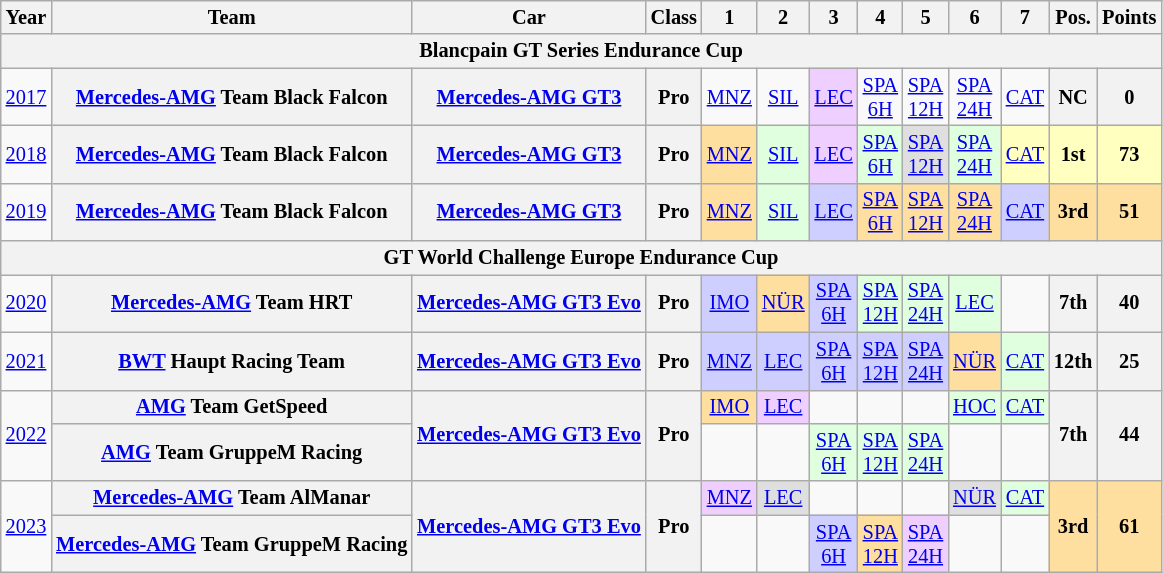<table class="wikitable" border="1" style="text-align:center; font-size:85%;">
<tr>
<th>Year</th>
<th>Team</th>
<th>Car</th>
<th>Class</th>
<th>1</th>
<th>2</th>
<th>3</th>
<th>4</th>
<th>5</th>
<th>6</th>
<th>7</th>
<th>Pos.</th>
<th>Points</th>
</tr>
<tr>
<th colspan=13>Blancpain GT Series Endurance Cup</th>
</tr>
<tr>
<td><a href='#'>2017</a></td>
<th nowrap><a href='#'>Mercedes-AMG</a> Team Black Falcon</th>
<th nowrap><a href='#'>Mercedes-AMG GT3</a></th>
<th>Pro</th>
<td><a href='#'>MNZ</a></td>
<td><a href='#'>SIL</a></td>
<td style="background:#EFCFFF;"><a href='#'>LEC</a><br></td>
<td><a href='#'>SPA<br>6H</a></td>
<td><a href='#'>SPA<br>12H</a></td>
<td><a href='#'>SPA<br>24H</a></td>
<td><a href='#'>CAT</a></td>
<th>NC</th>
<th>0</th>
</tr>
<tr>
<td><a href='#'>2018</a></td>
<th nowrap><a href='#'>Mercedes-AMG</a> Team Black Falcon</th>
<th nowrap><a href='#'>Mercedes-AMG GT3</a></th>
<th>Pro</th>
<td style="background:#FFDF9F;"><a href='#'>MNZ</a><br></td>
<td style="background:#dfffdf;"><a href='#'>SIL</a><br></td>
<td style="background:#EFCFFF;"><a href='#'>LEC</a><br></td>
<td style="background:#dfffdf;"><a href='#'>SPA<br>6H</a><br></td>
<td style="background:#DFDFDF;"><a href='#'>SPA<br>12H</a><br></td>
<td style="background:#dfffdf;"><a href='#'>SPA<br>24H</a><br></td>
<td style="background:#FFFFBF;"><a href='#'>CAT</a><br></td>
<th style="background:#FFFFBF;">1st</th>
<th style="background:#FFFFBF;">73</th>
</tr>
<tr>
<td><a href='#'>2019</a></td>
<th nowrap><a href='#'>Mercedes-AMG</a> Team Black Falcon</th>
<th nowrap><a href='#'>Mercedes-AMG GT3</a></th>
<th>Pro</th>
<td style="background:#FFDF9F;"><a href='#'>MNZ</a><br></td>
<td style="background:#dfffdf;"><a href='#'>SIL</a><br></td>
<td style="background:#cfcfff;"><a href='#'>LEC</a><br></td>
<td style="background:#FFDF9F;"><a href='#'>SPA<br>6H</a><br></td>
<td style="background:#FFDF9F;"><a href='#'>SPA<br>12H</a><br></td>
<td style="background:#FFDF9F;"><a href='#'>SPA<br>24H</a><br></td>
<td style="background:#cfcfff;"><a href='#'>CAT</a><br></td>
<th style="background:#FFDF9F;">3rd</th>
<th style="background:#FFDF9F;">51</th>
</tr>
<tr>
<th colspan=13>GT World Challenge Europe Endurance Cup</th>
</tr>
<tr>
<td><a href='#'>2020</a></td>
<th nowrap><a href='#'>Mercedes-AMG</a> Team HRT</th>
<th nowrap><a href='#'>Mercedes-AMG GT3 Evo</a></th>
<th>Pro</th>
<td style="background:#cfcfff;"><a href='#'>IMO</a><br></td>
<td style="background:#FFDF9F;"><a href='#'>NÜR</a><br></td>
<td style="background:#cfcfff;"><a href='#'>SPA<br>6H</a><br></td>
<td style="background:#dfffdf;"><a href='#'>SPA<br>12H</a><br></td>
<td style="background:#dfffdf;"><a href='#'>SPA<br>24H</a><br></td>
<td style="background:#dfffdf;"><a href='#'>LEC</a><br></td>
<td></td>
<th>7th</th>
<th>40</th>
</tr>
<tr>
<td><a href='#'>2021</a></td>
<th nowrap><a href='#'>BWT</a> Haupt Racing Team</th>
<th nowrap><a href='#'>Mercedes-AMG GT3 Evo</a></th>
<th>Pro</th>
<td style="background:#cfcfff;"><a href='#'>MNZ</a><br></td>
<td style="background:#cfcfff;"><a href='#'>LEC</a><br></td>
<td style="background:#cfcfff;"><a href='#'>SPA<br>6H</a><br></td>
<td style="background:#cfcfff;"><a href='#'>SPA<br>12H</a><br></td>
<td style="background:#cfcfff;"><a href='#'>SPA<br>24H</a><br></td>
<td style="background:#FFDF9F;"><a href='#'>NÜR</a><br></td>
<td style="background:#dfffdf;"><a href='#'>CAT</a><br></td>
<th>12th</th>
<th>25</th>
</tr>
<tr>
<td rowspan="2"><a href='#'>2022</a></td>
<th nowrap><a href='#'>AMG</a> Team GetSpeed</th>
<th rowspan="2" nowrap><a href='#'>Mercedes-AMG GT3 Evo</a></th>
<th rowspan="2">Pro</th>
<td style="background:#FFDF9F;"><a href='#'>IMO</a><br></td>
<td style="background:#EFCFFF;"><a href='#'>LEC</a><br></td>
<td></td>
<td></td>
<td></td>
<td style="background:#dfffdf;"><a href='#'>HOC</a><br></td>
<td style="background:#dfffdf;"><a href='#'>CAT</a><br></td>
<th rowspan="2">7th</th>
<th rowspan="2">44</th>
</tr>
<tr>
<th nowrap><a href='#'>AMG</a> Team GruppeM Racing</th>
<td></td>
<td></td>
<td style="background:#dfffdf;"><a href='#'>SPA<br>6H</a><br></td>
<td style="background:#dfffdf;"><a href='#'>SPA<br>12H</a><br></td>
<td style="background:#dfffdf;"><a href='#'>SPA<br>24H</a><br></td>
<td></td>
<td></td>
</tr>
<tr>
<td rowspan="2"><a href='#'>2023</a></td>
<th nowrap><a href='#'>Mercedes-AMG</a> Team AlManar</th>
<th rowspan="2"><a href='#'>Mercedes-AMG GT3 Evo</a></th>
<th rowspan="2">Pro</th>
<td style="background:#EFCFFF;"><a href='#'>MNZ</a><br></td>
<td style="background:#DFDFDF;"><a href='#'>LEC</a><br></td>
<td></td>
<td></td>
<td></td>
<td style="background:#DFDFDF;"><a href='#'>NÜR</a><br></td>
<td style="background:#DFFFDF;"><a href='#'>CAT</a><br></td>
<th rowspan="2" style="background:#FFDF9F;">3rd</th>
<th rowspan="2" style="background:#FFDF9F;">61</th>
</tr>
<tr>
<th nowrap><a href='#'>Mercedes-AMG</a> Team GruppeM Racing</th>
<td></td>
<td></td>
<td style="background:#cfcfff;"><a href='#'>SPA<br>6H</a><br></td>
<td style="background:#FFDF9F;"><a href='#'>SPA<br>12H</a><br></td>
<td style="background:#EFCFFF;"><a href='#'>SPA<br>24H</a><br></td>
<td></td>
<td></td>
</tr>
</table>
